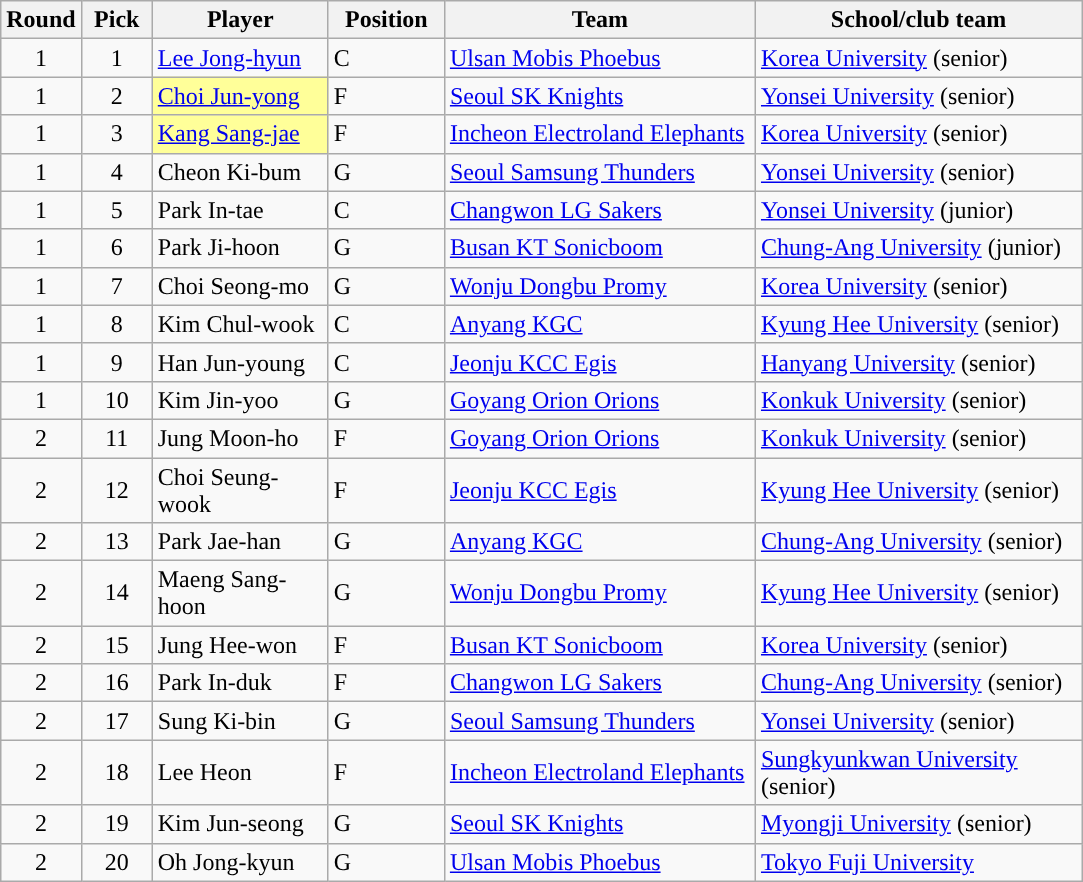<table class="wikitable sortable sortable">
<tr>
<th scope="col" width=40>Round</th>
<th scope="col" width=40>Pick</th>
<th scope="col" width=110>Player</th>
<th scope="col" width=70>Position</th>
<th scope="col" width=200>Team</th>
<th scope="col" width=210>School/club team</th>
</tr>
<tr>
<td align=center>1</td>
<td align=center>1</td>
<td><a href='#'>Lee Jong-hyun</a></td>
<td>C</td>
<td><a href='#'>Ulsan Mobis Phoebus</a></td>
<td><a href='#'>Korea University</a> (senior)</td>
</tr>
<tr>
<td align=center>1</td>
<td align=center>2</td>
<td style="background-color:#FFFF99;"><a href='#'>Choi Jun-yong</a></td>
<td>F</td>
<td><a href='#'>Seoul SK Knights</a></td>
<td><a href='#'>Yonsei University</a> (senior)</td>
</tr>
<tr>
<td align=center>1</td>
<td align=center>3</td>
<td style="background-color:#FFFF99;"><a href='#'>Kang Sang-jae</a></td>
<td>F</td>
<td><a href='#'>Incheon Electroland Elephants</a></td>
<td><a href='#'>Korea University</a> (senior)</td>
</tr>
<tr>
<td align=center>1</td>
<td align=center>4</td>
<td>Cheon Ki-bum</td>
<td>G</td>
<td><a href='#'>Seoul Samsung Thunders</a></td>
<td><a href='#'>Yonsei University</a> (senior)</td>
</tr>
<tr>
<td align=center>1</td>
<td align=center>5</td>
<td>Park In-tae</td>
<td>C</td>
<td><a href='#'>Changwon LG Sakers</a></td>
<td><a href='#'>Yonsei University</a> (junior)</td>
</tr>
<tr>
<td align=center>1</td>
<td align=center>6</td>
<td>Park Ji-hoon</td>
<td>G</td>
<td><a href='#'>Busan KT Sonicboom</a></td>
<td><a href='#'>Chung-Ang University</a> (junior)</td>
</tr>
<tr>
<td align=center>1</td>
<td align=center>7</td>
<td>Choi Seong-mo</td>
<td>G</td>
<td><a href='#'>Wonju Dongbu Promy</a></td>
<td><a href='#'>Korea University</a> (senior)</td>
</tr>
<tr>
<td align=center>1</td>
<td align=center>8</td>
<td>Kim Chul-wook</td>
<td>C</td>
<td><a href='#'>Anyang KGC</a></td>
<td><a href='#'>Kyung Hee University</a> (senior)</td>
</tr>
<tr>
<td align=center>1</td>
<td align=center>9</td>
<td>Han Jun-young</td>
<td>C</td>
<td><a href='#'>Jeonju KCC Egis</a></td>
<td><a href='#'>Hanyang University</a> (senior)</td>
</tr>
<tr>
<td align=center>1</td>
<td align=center>10</td>
<td>Kim Jin-yoo</td>
<td>G</td>
<td><a href='#'>Goyang Orion Orions</a></td>
<td><a href='#'>Konkuk University</a> (senior)</td>
</tr>
<tr>
<td align=center>2</td>
<td align=center>11</td>
<td>Jung Moon-ho</td>
<td>F</td>
<td><a href='#'>Goyang Orion Orions</a></td>
<td><a href='#'>Konkuk University</a> (senior)</td>
</tr>
<tr>
<td align=center>2</td>
<td align=center>12</td>
<td>Choi Seung-wook</td>
<td>F</td>
<td><a href='#'>Jeonju KCC Egis</a></td>
<td><a href='#'>Kyung Hee University</a> (senior)</td>
</tr>
<tr>
<td align=center>2</td>
<td align=center>13</td>
<td>Park Jae-han</td>
<td>G</td>
<td><a href='#'>Anyang KGC</a></td>
<td><a href='#'>Chung-Ang University</a> (senior)</td>
</tr>
<tr>
<td align=center>2</td>
<td align=center>14</td>
<td>Maeng Sang-hoon</td>
<td>G</td>
<td><a href='#'>Wonju Dongbu Promy</a></td>
<td><a href='#'>Kyung Hee University</a> (senior)</td>
</tr>
<tr>
<td align=center>2</td>
<td align=center>15</td>
<td>Jung Hee-won</td>
<td>F</td>
<td><a href='#'>Busan KT Sonicboom</a></td>
<td><a href='#'>Korea University</a> (senior)</td>
</tr>
<tr>
<td align=center>2</td>
<td align=center>16</td>
<td>Park In-duk</td>
<td>F</td>
<td><a href='#'>Changwon LG Sakers</a></td>
<td><a href='#'>Chung-Ang University</a> (senior)</td>
</tr>
<tr>
<td align=center>2</td>
<td align=center>17</td>
<td>Sung Ki-bin</td>
<td>G</td>
<td><a href='#'>Seoul Samsung Thunders</a></td>
<td><a href='#'>Yonsei University</a> (senior)</td>
</tr>
<tr>
<td align=center>2</td>
<td align=center>18</td>
<td>Lee Heon</td>
<td>F</td>
<td><a href='#'>Incheon Electroland Elephants</a></td>
<td><a href='#'>Sungkyunkwan University</a> (senior)</td>
</tr>
<tr>
<td align=center>2</td>
<td align=center>19</td>
<td>Kim Jun-seong</td>
<td>G</td>
<td><a href='#'>Seoul SK Knights</a></td>
<td><a href='#'>Myongji University</a> (senior)</td>
</tr>
<tr>
<td align=center>2</td>
<td align=center>20</td>
<td>Oh Jong-kyun</td>
<td>G</td>
<td><a href='#'>Ulsan Mobis Phoebus</a></td>
<td> <a href='#'>Tokyo Fuji University</a></td>
</tr>
</table>
